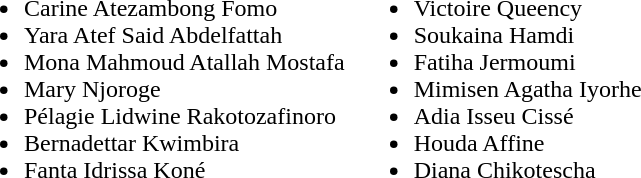<table border="0" cellpadding="2">
<tr valign="top">
<td><br><ul><li> Carine Atezambong Fomo</li><li> Yara Atef Said Abdelfattah</li><li> Mona Mahmoud Atallah Mostafa</li><li> Mary Njoroge</li><li> Pélagie Lidwine Rakotozafinoro</li><li> Bernadettar Kwimbira</li><li> Fanta Idrissa Koné</li></ul></td>
<td><br><ul><li> Victoire Queency</li><li> Soukaina Hamdi</li><li> Fatiha Jermoumi</li><li> Mimisen Agatha Iyorhe</li><li> Adia Isseu Cissé</li><li> Houda Affine</li><li> Diana Chikotescha</li></ul></td>
</tr>
</table>
